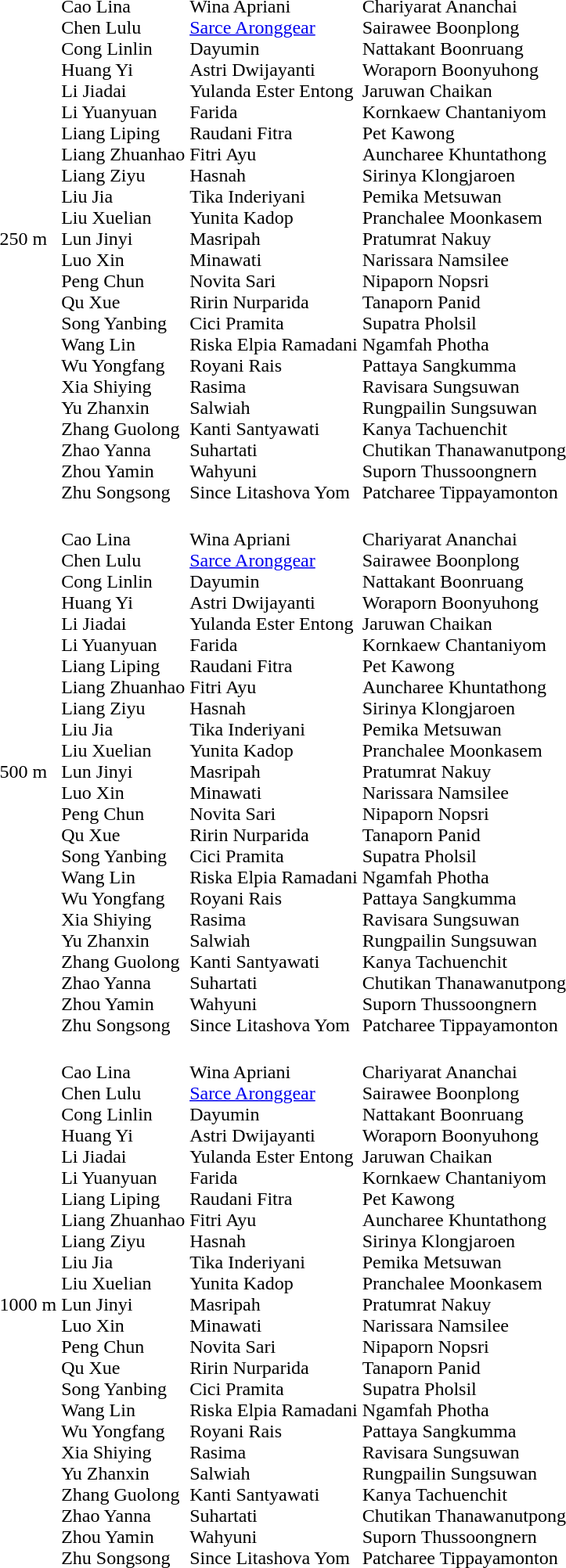<table>
<tr>
<td>250 m<br></td>
<td><br>Cao Lina<br>Chen Lulu<br>Cong Linlin<br>Huang Yi<br>Li Jiadai<br>Li Yuanyuan<br>Liang Liping<br>Liang Zhuanhao<br>Liang Ziyu<br>Liu Jia<br>Liu Xuelian<br>Lun Jinyi<br>Luo Xin<br>Peng Chun<br>Qu Xue<br>Song Yanbing<br>Wang Lin<br>Wu Yongfang<br>Xia Shiying<br>Yu Zhanxin<br>Zhang Guolong<br>Zhao Yanna<br>Zhou Yamin<br>Zhu Songsong</td>
<td><br>Wina Apriani<br><a href='#'>Sarce Aronggear</a><br>Dayumin<br>Astri Dwijayanti<br>Yulanda Ester Entong<br>Farida<br>Raudani Fitra<br>Fitri Ayu<br>Hasnah<br>Tika Inderiyani<br>Yunita Kadop<br>Masripah<br>Minawati<br>Novita Sari<br>Ririn Nurparida<br>Cici Pramita<br>Riska Elpia Ramadani<br>Royani Rais<br>Rasima<br>Salwiah<br>Kanti Santyawati<br>Suhartati<br>Wahyuni<br>Since Litashova Yom</td>
<td><br>Chariyarat Ananchai<br>Sairawee Boonplong<br>Nattakant Boonruang<br>Woraporn Boonyuhong<br>Jaruwan Chaikan<br>Kornkaew Chantaniyom<br>Pet Kawong<br>Auncharee Khuntathong<br>Sirinya Klongjaroen<br>Pemika Metsuwan<br>Pranchalee Moonkasem<br>Pratumrat Nakuy<br>Narissara Namsilee<br>Nipaporn Nopsri<br>Tanaporn Panid<br>Supatra Pholsil<br>Ngamfah Photha<br>Pattaya Sangkumma<br>Ravisara Sungsuwan<br>Rungpailin Sungsuwan<br>Kanya Tachuenchit<br>Chutikan Thanawanutpong<br>Suporn Thussoongnern<br>Patcharee Tippayamonton</td>
</tr>
<tr>
<td>500 m<br></td>
<td><br>Cao Lina<br>Chen Lulu<br>Cong Linlin<br>Huang Yi<br>Li Jiadai<br>Li Yuanyuan<br>Liang Liping<br>Liang Zhuanhao<br>Liang Ziyu<br>Liu Jia<br>Liu Xuelian<br>Lun Jinyi<br>Luo Xin<br>Peng Chun<br>Qu Xue<br>Song Yanbing<br>Wang Lin<br>Wu Yongfang<br>Xia Shiying<br>Yu Zhanxin<br>Zhang Guolong<br>Zhao Yanna<br>Zhou Yamin<br>Zhu Songsong</td>
<td><br>Wina Apriani<br><a href='#'>Sarce Aronggear</a><br>Dayumin<br>Astri Dwijayanti<br>Yulanda Ester Entong<br>Farida<br>Raudani Fitra<br>Fitri Ayu<br>Hasnah<br>Tika Inderiyani<br>Yunita Kadop<br>Masripah<br>Minawati<br>Novita Sari<br>Ririn Nurparida<br>Cici Pramita<br>Riska Elpia Ramadani<br>Royani Rais<br>Rasima<br>Salwiah<br>Kanti Santyawati<br>Suhartati<br>Wahyuni<br>Since Litashova Yom</td>
<td><br>Chariyarat Ananchai<br>Sairawee Boonplong<br>Nattakant Boonruang<br>Woraporn Boonyuhong<br>Jaruwan Chaikan<br>Kornkaew Chantaniyom<br>Pet Kawong<br>Auncharee Khuntathong<br>Sirinya Klongjaroen<br>Pemika Metsuwan<br>Pranchalee Moonkasem<br>Pratumrat Nakuy<br>Narissara Namsilee<br>Nipaporn Nopsri<br>Tanaporn Panid<br>Supatra Pholsil<br>Ngamfah Photha<br>Pattaya Sangkumma<br>Ravisara Sungsuwan<br>Rungpailin Sungsuwan<br>Kanya Tachuenchit<br>Chutikan Thanawanutpong<br>Suporn Thussoongnern<br>Patcharee Tippayamonton</td>
</tr>
<tr>
<td>1000 m<br></td>
<td><br>Cao Lina<br>Chen Lulu<br>Cong Linlin<br>Huang Yi<br>Li Jiadai<br>Li Yuanyuan<br>Liang Liping<br>Liang Zhuanhao<br>Liang Ziyu<br>Liu Jia<br>Liu Xuelian<br>Lun Jinyi<br>Luo Xin<br>Peng Chun<br>Qu Xue<br>Song Yanbing<br>Wang Lin<br>Wu Yongfang<br>Xia Shiying<br>Yu Zhanxin<br>Zhang Guolong<br>Zhao Yanna<br>Zhou Yamin<br>Zhu Songsong</td>
<td><br>Wina Apriani<br><a href='#'>Sarce Aronggear</a><br>Dayumin<br>Astri Dwijayanti<br>Yulanda Ester Entong<br>Farida<br>Raudani Fitra<br>Fitri Ayu<br>Hasnah<br>Tika Inderiyani<br>Yunita Kadop<br>Masripah<br>Minawati<br>Novita Sari<br>Ririn Nurparida<br>Cici Pramita<br>Riska Elpia Ramadani<br>Royani Rais<br>Rasima<br>Salwiah<br>Kanti Santyawati<br>Suhartati<br>Wahyuni<br>Since Litashova Yom</td>
<td><br>Chariyarat Ananchai<br>Sairawee Boonplong<br>Nattakant Boonruang<br>Woraporn Boonyuhong<br>Jaruwan Chaikan<br>Kornkaew Chantaniyom<br>Pet Kawong<br>Auncharee Khuntathong<br>Sirinya Klongjaroen<br>Pemika Metsuwan<br>Pranchalee Moonkasem<br>Pratumrat Nakuy<br>Narissara Namsilee<br>Nipaporn Nopsri<br>Tanaporn Panid<br>Supatra Pholsil<br>Ngamfah Photha<br>Pattaya Sangkumma<br>Ravisara Sungsuwan<br>Rungpailin Sungsuwan<br>Kanya Tachuenchit<br>Chutikan Thanawanutpong<br>Suporn Thussoongnern<br>Patcharee Tippayamonton</td>
</tr>
</table>
